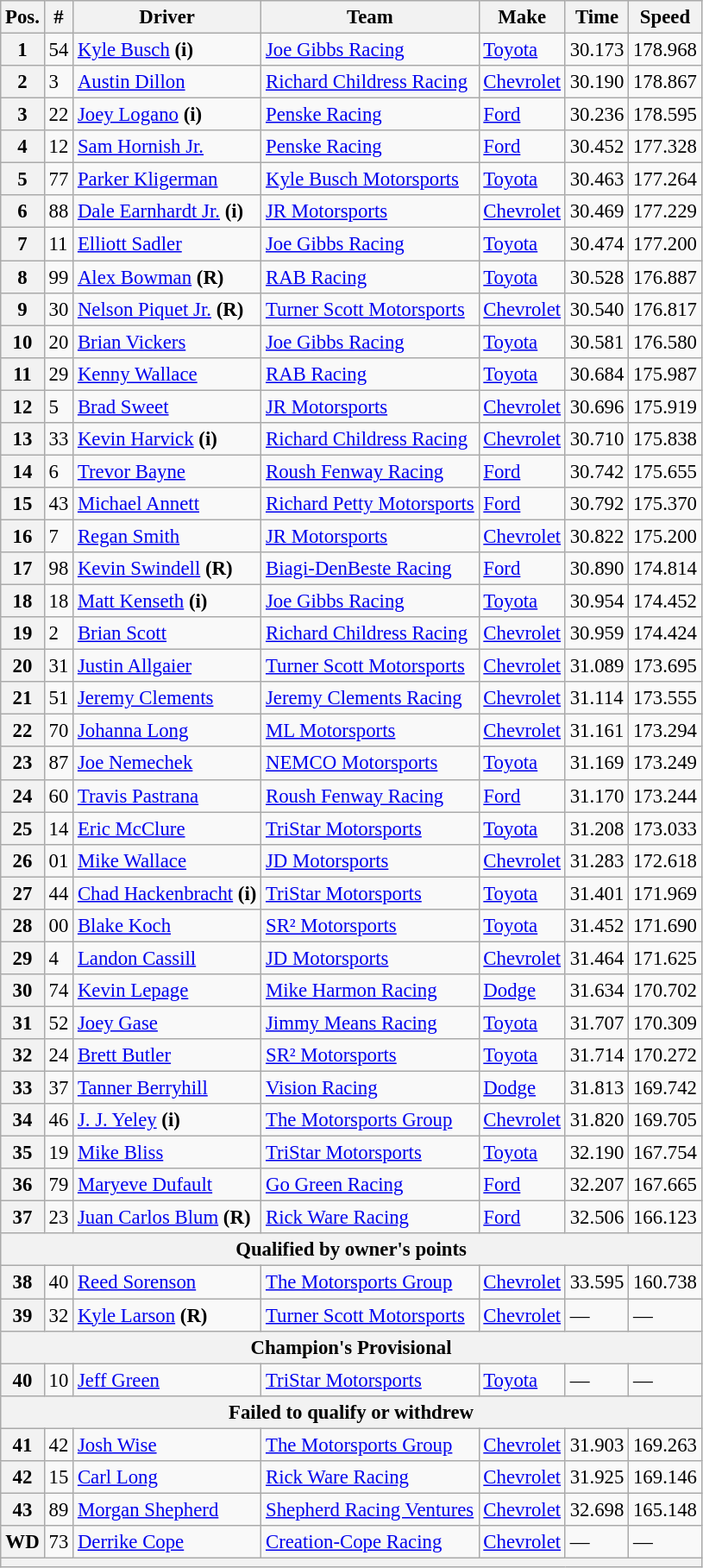<table class="wikitable" style="font-size:95%">
<tr>
<th>Pos.</th>
<th>#</th>
<th>Driver</th>
<th>Team</th>
<th>Make</th>
<th>Time</th>
<th>Speed</th>
</tr>
<tr>
<th>1</th>
<td>54</td>
<td><a href='#'>Kyle Busch</a> <strong>(i)</strong></td>
<td><a href='#'>Joe Gibbs Racing</a></td>
<td><a href='#'>Toyota</a></td>
<td>30.173</td>
<td>178.968</td>
</tr>
<tr>
<th>2</th>
<td>3</td>
<td><a href='#'>Austin Dillon</a></td>
<td><a href='#'>Richard Childress Racing</a></td>
<td><a href='#'>Chevrolet</a></td>
<td>30.190</td>
<td>178.867</td>
</tr>
<tr>
<th>3</th>
<td>22</td>
<td><a href='#'>Joey Logano</a> <strong>(i)</strong></td>
<td><a href='#'>Penske Racing</a></td>
<td><a href='#'>Ford</a></td>
<td>30.236</td>
<td>178.595</td>
</tr>
<tr>
<th>4</th>
<td>12</td>
<td><a href='#'>Sam Hornish Jr.</a></td>
<td><a href='#'>Penske Racing</a></td>
<td><a href='#'>Ford</a></td>
<td>30.452</td>
<td>177.328</td>
</tr>
<tr>
<th>5</th>
<td>77</td>
<td><a href='#'>Parker Kligerman</a></td>
<td><a href='#'>Kyle Busch Motorsports</a></td>
<td><a href='#'>Toyota</a></td>
<td>30.463</td>
<td>177.264</td>
</tr>
<tr>
<th>6</th>
<td>88</td>
<td><a href='#'>Dale Earnhardt Jr.</a> <strong>(i)</strong></td>
<td><a href='#'>JR Motorsports</a></td>
<td><a href='#'>Chevrolet</a></td>
<td>30.469</td>
<td>177.229</td>
</tr>
<tr>
<th>7</th>
<td>11</td>
<td><a href='#'>Elliott Sadler</a></td>
<td><a href='#'>Joe Gibbs Racing</a></td>
<td><a href='#'>Toyota</a></td>
<td>30.474</td>
<td>177.200</td>
</tr>
<tr>
<th>8</th>
<td>99</td>
<td><a href='#'>Alex Bowman</a> <strong>(R)</strong></td>
<td><a href='#'>RAB Racing</a></td>
<td><a href='#'>Toyota</a></td>
<td>30.528</td>
<td>176.887</td>
</tr>
<tr>
<th>9</th>
<td>30</td>
<td><a href='#'>Nelson Piquet Jr.</a> <strong>(R)</strong></td>
<td><a href='#'>Turner Scott Motorsports</a></td>
<td><a href='#'>Chevrolet</a></td>
<td>30.540</td>
<td>176.817</td>
</tr>
<tr>
<th>10</th>
<td>20</td>
<td><a href='#'>Brian Vickers</a></td>
<td><a href='#'>Joe Gibbs Racing</a></td>
<td><a href='#'>Toyota</a></td>
<td>30.581</td>
<td>176.580</td>
</tr>
<tr>
<th>11</th>
<td>29</td>
<td><a href='#'>Kenny Wallace</a></td>
<td><a href='#'>RAB Racing</a></td>
<td><a href='#'>Toyota</a></td>
<td>30.684</td>
<td>175.987</td>
</tr>
<tr>
<th>12</th>
<td>5</td>
<td><a href='#'>Brad Sweet</a></td>
<td><a href='#'>JR Motorsports</a></td>
<td><a href='#'>Chevrolet</a></td>
<td>30.696</td>
<td>175.919</td>
</tr>
<tr>
<th>13</th>
<td>33</td>
<td><a href='#'>Kevin Harvick</a> <strong>(i)</strong></td>
<td><a href='#'>Richard Childress Racing</a></td>
<td><a href='#'>Chevrolet</a></td>
<td>30.710</td>
<td>175.838</td>
</tr>
<tr>
<th>14</th>
<td>6</td>
<td><a href='#'>Trevor Bayne</a></td>
<td><a href='#'>Roush Fenway Racing</a></td>
<td><a href='#'>Ford</a></td>
<td>30.742</td>
<td>175.655</td>
</tr>
<tr>
<th>15</th>
<td>43</td>
<td><a href='#'>Michael Annett</a></td>
<td><a href='#'>Richard Petty Motorsports</a></td>
<td><a href='#'>Ford</a></td>
<td>30.792</td>
<td>175.370</td>
</tr>
<tr>
<th>16</th>
<td>7</td>
<td><a href='#'>Regan Smith</a></td>
<td><a href='#'>JR Motorsports</a></td>
<td><a href='#'>Chevrolet</a></td>
<td>30.822</td>
<td>175.200</td>
</tr>
<tr>
<th>17</th>
<td>98</td>
<td><a href='#'>Kevin Swindell</a> <strong>(R)</strong></td>
<td><a href='#'>Biagi-DenBeste Racing</a></td>
<td><a href='#'>Ford</a></td>
<td>30.890</td>
<td>174.814</td>
</tr>
<tr>
<th>18</th>
<td>18</td>
<td><a href='#'>Matt Kenseth</a> <strong>(i)</strong></td>
<td><a href='#'>Joe Gibbs Racing</a></td>
<td><a href='#'>Toyota</a></td>
<td>30.954</td>
<td>174.452</td>
</tr>
<tr>
<th>19</th>
<td>2</td>
<td><a href='#'>Brian Scott</a></td>
<td><a href='#'>Richard Childress Racing</a></td>
<td><a href='#'>Chevrolet</a></td>
<td>30.959</td>
<td>174.424</td>
</tr>
<tr>
<th>20</th>
<td>31</td>
<td><a href='#'>Justin Allgaier</a></td>
<td><a href='#'>Turner Scott Motorsports</a></td>
<td><a href='#'>Chevrolet</a></td>
<td>31.089</td>
<td>173.695</td>
</tr>
<tr>
<th>21</th>
<td>51</td>
<td><a href='#'>Jeremy Clements</a></td>
<td><a href='#'>Jeremy Clements Racing</a></td>
<td><a href='#'>Chevrolet</a></td>
<td>31.114</td>
<td>173.555</td>
</tr>
<tr>
<th>22</th>
<td>70</td>
<td><a href='#'>Johanna Long</a></td>
<td><a href='#'>ML Motorsports</a></td>
<td><a href='#'>Chevrolet</a></td>
<td>31.161</td>
<td>173.294</td>
</tr>
<tr>
<th>23</th>
<td>87</td>
<td><a href='#'>Joe Nemechek</a></td>
<td><a href='#'>NEMCO Motorsports</a></td>
<td><a href='#'>Toyota</a></td>
<td>31.169</td>
<td>173.249</td>
</tr>
<tr>
<th>24</th>
<td>60</td>
<td><a href='#'>Travis Pastrana</a></td>
<td><a href='#'>Roush Fenway Racing</a></td>
<td><a href='#'>Ford</a></td>
<td>31.170</td>
<td>173.244</td>
</tr>
<tr>
<th>25</th>
<td>14</td>
<td><a href='#'>Eric McClure</a></td>
<td><a href='#'>TriStar Motorsports</a></td>
<td><a href='#'>Toyota</a></td>
<td>31.208</td>
<td>173.033</td>
</tr>
<tr>
<th>26</th>
<td>01</td>
<td><a href='#'>Mike Wallace</a></td>
<td><a href='#'>JD Motorsports</a></td>
<td><a href='#'>Chevrolet</a></td>
<td>31.283</td>
<td>172.618</td>
</tr>
<tr>
<th>27</th>
<td>44</td>
<td><a href='#'>Chad Hackenbracht</a> <strong>(i)</strong></td>
<td><a href='#'>TriStar Motorsports</a></td>
<td><a href='#'>Toyota</a></td>
<td>31.401</td>
<td>171.969</td>
</tr>
<tr>
<th>28</th>
<td>00</td>
<td><a href='#'>Blake Koch</a></td>
<td><a href='#'>SR² Motorsports</a></td>
<td><a href='#'>Toyota</a></td>
<td>31.452</td>
<td>171.690</td>
</tr>
<tr>
<th>29</th>
<td>4</td>
<td><a href='#'>Landon Cassill</a></td>
<td><a href='#'>JD Motorsports</a></td>
<td><a href='#'>Chevrolet</a></td>
<td>31.464</td>
<td>171.625</td>
</tr>
<tr>
<th>30</th>
<td>74</td>
<td><a href='#'>Kevin Lepage</a></td>
<td><a href='#'>Mike Harmon Racing</a></td>
<td><a href='#'>Dodge</a></td>
<td>31.634</td>
<td>170.702</td>
</tr>
<tr>
<th>31</th>
<td>52</td>
<td><a href='#'>Joey Gase</a></td>
<td><a href='#'>Jimmy Means Racing</a></td>
<td><a href='#'>Toyota</a></td>
<td>31.707</td>
<td>170.309</td>
</tr>
<tr>
<th>32</th>
<td>24</td>
<td><a href='#'>Brett Butler</a></td>
<td><a href='#'>SR² Motorsports</a></td>
<td><a href='#'>Toyota</a></td>
<td>31.714</td>
<td>170.272</td>
</tr>
<tr>
<th>33</th>
<td>37</td>
<td><a href='#'>Tanner Berryhill</a></td>
<td><a href='#'>Vision Racing</a></td>
<td><a href='#'>Dodge</a></td>
<td>31.813</td>
<td>169.742</td>
</tr>
<tr>
<th>34</th>
<td>46</td>
<td><a href='#'>J. J. Yeley</a> <strong>(i)</strong></td>
<td><a href='#'>The Motorsports Group</a></td>
<td><a href='#'>Chevrolet</a></td>
<td>31.820</td>
<td>169.705</td>
</tr>
<tr>
<th>35</th>
<td>19</td>
<td><a href='#'>Mike Bliss</a></td>
<td><a href='#'>TriStar Motorsports</a></td>
<td><a href='#'>Toyota</a></td>
<td>32.190</td>
<td>167.754</td>
</tr>
<tr>
<th>36</th>
<td>79</td>
<td><a href='#'>Maryeve Dufault</a></td>
<td><a href='#'>Go Green Racing</a></td>
<td><a href='#'>Ford</a></td>
<td>32.207</td>
<td>167.665</td>
</tr>
<tr>
<th>37</th>
<td>23</td>
<td><a href='#'>Juan Carlos Blum</a> <strong>(R)</strong></td>
<td><a href='#'>Rick Ware Racing</a></td>
<td><a href='#'>Ford</a></td>
<td>32.506</td>
<td>166.123</td>
</tr>
<tr>
<th colspan="7">Qualified by owner's points</th>
</tr>
<tr>
<th>38</th>
<td>40</td>
<td><a href='#'>Reed Sorenson</a></td>
<td><a href='#'>The Motorsports Group</a></td>
<td><a href='#'>Chevrolet</a></td>
<td>33.595</td>
<td>160.738</td>
</tr>
<tr>
<th>39</th>
<td>32</td>
<td><a href='#'>Kyle Larson</a> <strong>(R)</strong></td>
<td><a href='#'>Turner Scott Motorsports</a></td>
<td><a href='#'>Chevrolet</a></td>
<td>—</td>
<td>—</td>
</tr>
<tr>
<th colspan="7">Champion's Provisional</th>
</tr>
<tr>
<th>40</th>
<td>10</td>
<td><a href='#'>Jeff Green</a></td>
<td><a href='#'>TriStar Motorsports</a></td>
<td><a href='#'>Toyota</a></td>
<td>—</td>
<td>—</td>
</tr>
<tr>
<th colspan="7">Failed to qualify or withdrew</th>
</tr>
<tr>
<th>41</th>
<td>42</td>
<td><a href='#'>Josh Wise</a></td>
<td><a href='#'>The Motorsports Group</a></td>
<td><a href='#'>Chevrolet</a></td>
<td>31.903</td>
<td>169.263</td>
</tr>
<tr>
<th>42</th>
<td>15</td>
<td><a href='#'>Carl Long</a></td>
<td><a href='#'>Rick Ware Racing</a></td>
<td><a href='#'>Chevrolet</a></td>
<td>31.925</td>
<td>169.146</td>
</tr>
<tr>
<th>43</th>
<td>89</td>
<td><a href='#'>Morgan Shepherd</a></td>
<td><a href='#'>Shepherd Racing Ventures</a></td>
<td><a href='#'>Chevrolet</a></td>
<td>32.698</td>
<td>165.148</td>
</tr>
<tr>
<th>WD</th>
<td>73</td>
<td><a href='#'>Derrike Cope</a></td>
<td><a href='#'>Creation-Cope Racing</a></td>
<td><a href='#'>Chevrolet</a></td>
<td>—</td>
<td>—</td>
</tr>
<tr>
<th colspan="7"></th>
</tr>
</table>
